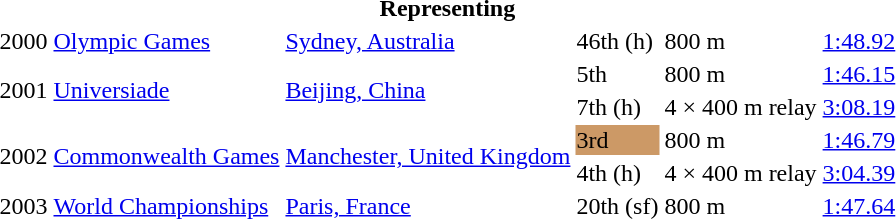<table>
<tr>
<th colspan="6">Representing </th>
</tr>
<tr>
<td>2000</td>
<td><a href='#'>Olympic Games</a></td>
<td><a href='#'>Sydney, Australia</a></td>
<td>46th (h)</td>
<td>800 m</td>
<td><a href='#'>1:48.92</a></td>
</tr>
<tr>
<td rowspan=2>2001</td>
<td rowspan=2><a href='#'>Universiade</a></td>
<td rowspan=2><a href='#'>Beijing, China</a></td>
<td>5th</td>
<td>800 m</td>
<td><a href='#'>1:46.15</a></td>
</tr>
<tr>
<td>7th (h)</td>
<td>4 × 400 m relay</td>
<td><a href='#'>3:08.19</a></td>
</tr>
<tr>
<td rowspan=2>2002</td>
<td rowspan=2><a href='#'>Commonwealth Games</a></td>
<td rowspan=2><a href='#'>Manchester, United Kingdom</a></td>
<td bgcolor=cc9966>3rd</td>
<td>800 m</td>
<td><a href='#'>1:46.79</a></td>
</tr>
<tr>
<td>4th (h)</td>
<td>4 × 400 m relay</td>
<td><a href='#'>3:04.39</a></td>
</tr>
<tr>
<td>2003</td>
<td><a href='#'>World Championships</a></td>
<td><a href='#'>Paris, France</a></td>
<td>20th (sf)</td>
<td>800 m</td>
<td><a href='#'>1:47.64</a></td>
</tr>
</table>
